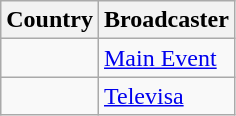<table class="wikitable">
<tr>
<th align=center>Country</th>
<th align=center>Broadcaster</th>
</tr>
<tr>
<td></td>
<td><a href='#'>Main Event</a></td>
</tr>
<tr>
<td></td>
<td><a href='#'>Televisa</a></td>
</tr>
</table>
